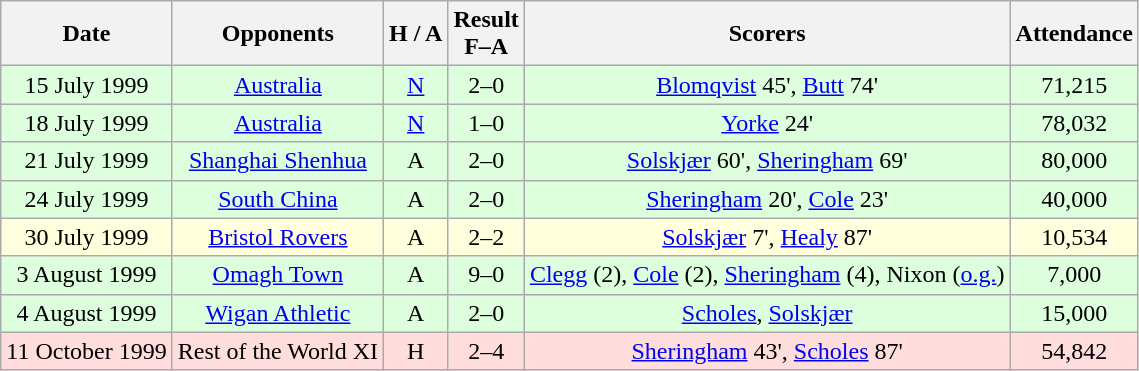<table class="wikitable" style="text-align:center">
<tr>
<th>Date</th>
<th>Opponents</th>
<th>H / A</th>
<th>Result<br>F–A</th>
<th>Scorers</th>
<th>Attendance</th>
</tr>
<tr bgcolor="#ddffdd">
<td>15 July 1999</td>
<td><a href='#'>Australia</a></td>
<td><a href='#'>N</a></td>
<td>2–0</td>
<td><a href='#'>Blomqvist</a> 45', <a href='#'>Butt</a> 74'</td>
<td>71,215</td>
</tr>
<tr bgcolor="#ddffdd">
<td>18 July 1999</td>
<td><a href='#'>Australia</a></td>
<td><a href='#'>N</a></td>
<td>1–0</td>
<td><a href='#'>Yorke</a> 24'</td>
<td>78,032</td>
</tr>
<tr bgcolor="#ddffdd">
<td>21 July 1999</td>
<td><a href='#'>Shanghai Shenhua</a></td>
<td>A</td>
<td>2–0</td>
<td><a href='#'>Solskjær</a> 60', <a href='#'>Sheringham</a> 69'</td>
<td>80,000</td>
</tr>
<tr bgcolor="#ddffdd">
<td>24 July 1999</td>
<td><a href='#'>South China</a></td>
<td>A</td>
<td>2–0</td>
<td><a href='#'>Sheringham</a> 20', <a href='#'>Cole</a> 23'</td>
<td>40,000</td>
</tr>
<tr bgcolor="#ffffdd">
<td>30 July 1999</td>
<td><a href='#'>Bristol Rovers</a></td>
<td>A</td>
<td>2–2</td>
<td><a href='#'>Solskjær</a> 7', <a href='#'>Healy</a> 87'</td>
<td>10,534</td>
</tr>
<tr bgcolor="#ddffdd">
<td>3 August 1999</td>
<td><a href='#'>Omagh Town</a></td>
<td>A</td>
<td>9–0</td>
<td><a href='#'>Clegg</a> (2), <a href='#'>Cole</a> (2), <a href='#'>Sheringham</a> (4), Nixon (<a href='#'>o.g.</a>)</td>
<td>7,000</td>
</tr>
<tr bgcolor="#ddffdd">
<td>4 August 1999</td>
<td><a href='#'>Wigan Athletic</a></td>
<td>A</td>
<td>2–0</td>
<td><a href='#'>Scholes</a>, <a href='#'>Solskjær</a></td>
<td>15,000</td>
</tr>
<tr bgcolor="#ffdddd">
<td>11 October 1999</td>
<td>Rest of the World XI</td>
<td>H</td>
<td>2–4</td>
<td><a href='#'>Sheringham</a> 43', <a href='#'>Scholes</a> 87'</td>
<td>54,842</td>
</tr>
</table>
